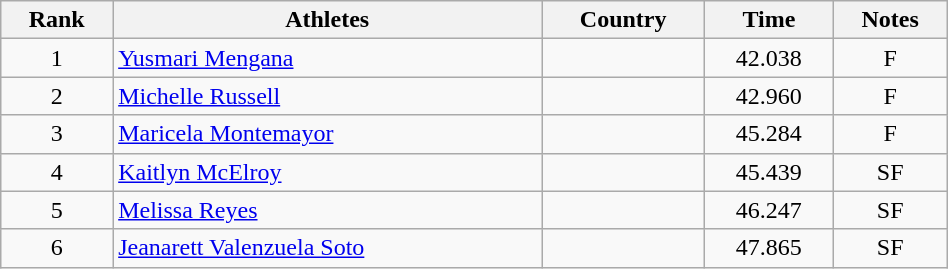<table class="wikitable" width=50% style="text-align:center">
<tr>
<th>Rank</th>
<th>Athletes</th>
<th>Country</th>
<th>Time</th>
<th>Notes</th>
</tr>
<tr>
<td>1</td>
<td align=left><a href='#'>Yusmari Mengana</a></td>
<td align=left></td>
<td>42.038</td>
<td>F</td>
</tr>
<tr>
<td>2</td>
<td align=left><a href='#'>Michelle Russell</a></td>
<td align=left></td>
<td>42.960</td>
<td>F</td>
</tr>
<tr>
<td>3</td>
<td align=left><a href='#'>Maricela Montemayor</a></td>
<td align=left></td>
<td>45.284</td>
<td>F</td>
</tr>
<tr>
<td>4</td>
<td align=left><a href='#'>Kaitlyn McElroy</a></td>
<td align=left></td>
<td>45.439</td>
<td>SF</td>
</tr>
<tr>
<td>5</td>
<td align=left><a href='#'>Melissa Reyes</a></td>
<td align=left></td>
<td>46.247</td>
<td>SF</td>
</tr>
<tr>
<td>6</td>
<td align=left><a href='#'>Jeanarett Valenzuela Soto</a></td>
<td align=left></td>
<td>47.865</td>
<td>SF</td>
</tr>
</table>
